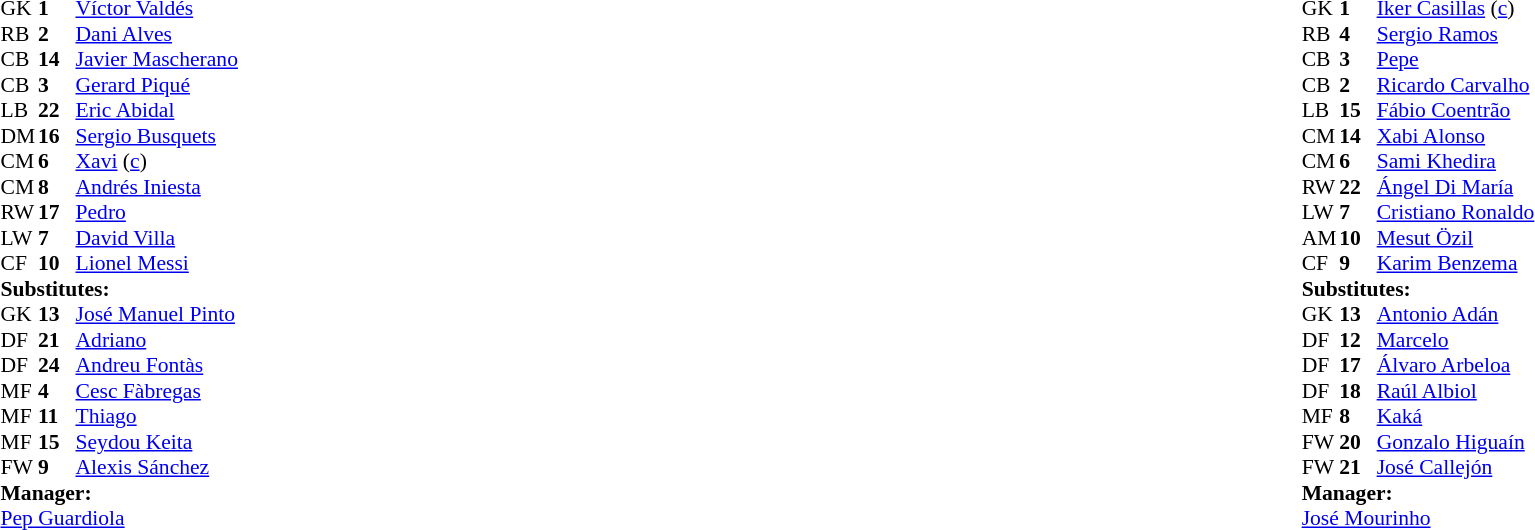<table width="100%">
<tr>
<td valign="top" width="40%"><br><table style="font-size: 90%" cellspacing="0" cellpadding="0">
<tr>
<th width=25></th>
<th width=25></th>
</tr>
<tr>
<td>GK</td>
<td><strong>1</strong></td>
<td> <a href='#'>Víctor Valdés</a></td>
<td></td>
<td></td>
</tr>
<tr>
<td>RB</td>
<td><strong>2</strong></td>
<td> <a href='#'>Dani Alves</a></td>
</tr>
<tr>
<td>CB</td>
<td><strong>14</strong></td>
<td> <a href='#'>Javier Mascherano</a></td>
<td></td>
<td></td>
</tr>
<tr>
<td>CB</td>
<td><strong>3</strong></td>
<td> <a href='#'>Gerard Piqué</a></td>
</tr>
<tr>
<td>LB</td>
<td><strong>22</strong></td>
<td> <a href='#'>Eric Abidal</a></td>
</tr>
<tr>
<td>DM</td>
<td><strong>16</strong></td>
<td> <a href='#'>Sergio Busquets</a></td>
<td></td>
</tr>
<tr>
<td>CM</td>
<td><strong>6</strong></td>
<td> <a href='#'>Xavi</a> (<a href='#'>c</a>)</td>
<td></td>
<td></td>
</tr>
<tr>
<td>CM</td>
<td><strong>8</strong></td>
<td> <a href='#'>Andrés Iniesta</a></td>
</tr>
<tr>
<td>RW</td>
<td><strong>17</strong></td>
<td> <a href='#'>Pedro</a></td>
<td></td>
</tr>
<tr>
<td>LW</td>
<td><strong>7</strong></td>
<td> <a href='#'>David Villa</a></td>
<td></td>
<td></td>
</tr>
<tr>
<td>CF</td>
<td><strong>10</strong></td>
<td> <a href='#'>Lionel Messi</a></td>
</tr>
<tr>
<td colspan=3><strong>Substitutes:</strong></td>
</tr>
<tr>
<td>GK</td>
<td><strong>13</strong></td>
<td> <a href='#'>José Manuel Pinto</a></td>
</tr>
<tr>
<td>DF</td>
<td><strong>21</strong></td>
<td> <a href='#'>Adriano</a></td>
<td></td>
</tr>
<tr>
<td>DF</td>
<td><strong>24</strong></td>
<td> <a href='#'>Andreu Fontàs</a></td>
</tr>
<tr>
<td>MF</td>
<td><strong>4</strong></td>
<td> <a href='#'>Cesc Fàbregas</a></td>
<td></td>
</tr>
<tr>
<td>MF</td>
<td><strong>11</strong></td>
<td> <a href='#'>Thiago</a></td>
</tr>
<tr>
<td>MF</td>
<td><strong>15</strong></td>
<td> <a href='#'>Seydou Keita</a></td>
<td></td>
</tr>
<tr>
<td>FW</td>
<td><strong>9</strong></td>
<td> <a href='#'>Alexis Sánchez</a></td>
</tr>
<tr>
<td colspan=3><strong>Manager:</strong></td>
</tr>
<tr>
<td colspan=3> <a href='#'>Pep Guardiola</a></td>
</tr>
</table>
</td>
<td valign="top"></td>
<td valign="top" width="50%"><br><table style="font-size: 90%" cellspacing="0" cellpadding="0" align="center">
<tr>
<th width="25"></th>
<th width="25"></th>
</tr>
<tr>
<td>GK</td>
<td><strong>1</strong></td>
<td> <a href='#'>Iker Casillas</a> (<a href='#'>c</a>)</td>
</tr>
<tr>
<td>RB</td>
<td><strong>4</strong></td>
<td> <a href='#'>Sergio Ramos</a></td>
<td></td>
<td></td>
</tr>
<tr>
<td>CB</td>
<td><strong>3</strong></td>
<td> <a href='#'>Pepe</a></td>
<td></td>
<td></td>
</tr>
<tr>
<td>CB</td>
<td><strong>2</strong></td>
<td> <a href='#'>Ricardo Carvalho</a></td>
</tr>
<tr>
<td>LB</td>
<td><strong>15</strong></td>
<td> <a href='#'>Fábio Coentrão</a></td>
<td></td>
<td></td>
</tr>
<tr>
<td>CM</td>
<td><strong>14</strong></td>
<td> <a href='#'>Xabi Alonso</a></td>
</tr>
<tr>
<td>CM</td>
<td><strong>6</strong></td>
<td> <a href='#'>Sami Khedira</a></td>
<td></td>
<td></td>
</tr>
<tr>
<td>RW</td>
<td><strong>22</strong></td>
<td> <a href='#'>Ángel Di María</a></td>
<td></td>
</tr>
<tr>
<td>LW</td>
<td><strong>7</strong></td>
<td> <a href='#'>Cristiano Ronaldo</a></td>
<td></td>
<td></td>
</tr>
<tr>
<td>AM</td>
<td><strong>10</strong></td>
<td> <a href='#'>Mesut Özil</a></td>
<td></td>
<td></td>
</tr>
<tr>
<td>CF</td>
<td><strong>9</strong></td>
<td> <a href='#'>Karim Benzema</a></td>
</tr>
<tr>
<td colspan=3><strong>Substitutes:</strong></td>
</tr>
<tr>
<td>GK</td>
<td><strong>13</strong></td>
<td> <a href='#'>Antonio Adán</a></td>
</tr>
<tr>
<td>DF</td>
<td><strong>12</strong></td>
<td> <a href='#'>Marcelo</a></td>
<td></td>
<td></td>
</tr>
<tr>
<td>DF</td>
<td><strong>17</strong></td>
<td> <a href='#'>Álvaro Arbeloa</a></td>
</tr>
<tr>
<td>DF</td>
<td><strong>18</strong></td>
<td> <a href='#'>Raúl Albiol</a></td>
</tr>
<tr>
<td>MF</td>
<td><strong>8</strong></td>
<td> <a href='#'>Kaká</a></td>
<td></td>
</tr>
<tr>
<td>FW</td>
<td><strong>20</strong></td>
<td> <a href='#'>Gonzalo Higuaín</a></td>
<td></td>
</tr>
<tr>
<td>FW</td>
<td><strong>21</strong></td>
<td> <a href='#'>José Callejón</a></td>
</tr>
<tr>
<td colspan=3><strong>Manager:</strong></td>
</tr>
<tr>
<td colspan=3> <a href='#'>José Mourinho</a></td>
</tr>
</table>
</td>
</tr>
</table>
